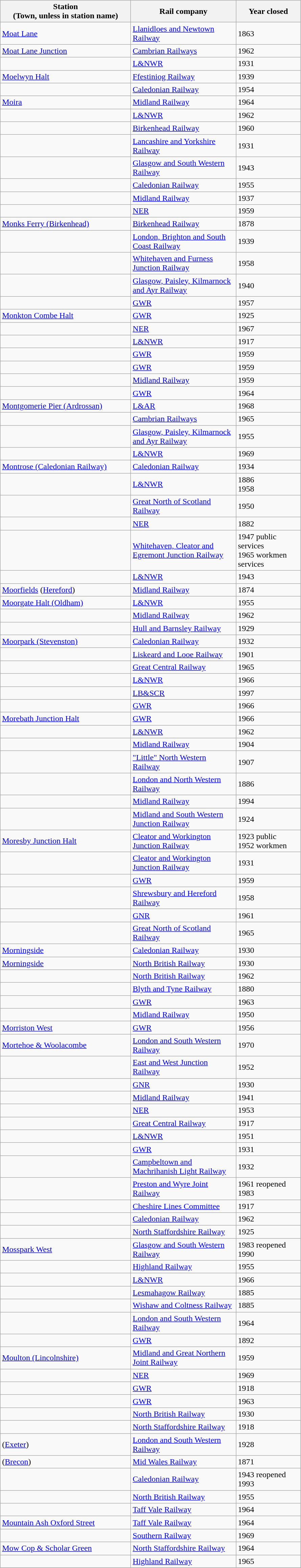<table class="wikitable sortable">
<tr>
<th style="width:250px">Station<br>(Town, unless in station name)</th>
<th style="width:200px">Rail company</th>
<th style="width:120px">Year closed</th>
</tr>
<tr>
<td><a href='#'>Moat Lane</a></td>
<td><a href='#'>Llanidloes and Newtown Railway</a></td>
<td>1863</td>
</tr>
<tr>
<td><a href='#'>Moat Lane Junction</a></td>
<td><a href='#'>Cambrian Railways</a></td>
<td>1962</td>
</tr>
<tr>
<td></td>
<td><a href='#'>L&NWR</a></td>
<td>1931</td>
</tr>
<tr>
<td><a href='#'>Moelwyn Halt</a></td>
<td><a href='#'>Ffestiniog Railway</a></td>
<td>1939</td>
</tr>
<tr>
<td></td>
<td><a href='#'>Caledonian Railway</a></td>
<td>1954</td>
</tr>
<tr>
<td><a href='#'>Moira</a></td>
<td><a href='#'>Midland Railway</a></td>
<td>1964</td>
</tr>
<tr>
<td></td>
<td><a href='#'>L&NWR</a></td>
<td>1962</td>
</tr>
<tr>
<td></td>
<td><a href='#'>Birkenhead Railway</a></td>
<td>1960</td>
</tr>
<tr>
<td></td>
<td><a href='#'>Lancashire and Yorkshire Railway</a></td>
<td>1931</td>
</tr>
<tr>
<td></td>
<td><a href='#'>Glasgow and South Western Railway</a></td>
<td>1943</td>
</tr>
<tr>
<td></td>
<td><a href='#'>Caledonian Railway</a></td>
<td>1955</td>
</tr>
<tr>
<td></td>
<td><a href='#'>Midland Railway</a></td>
<td>1937</td>
</tr>
<tr>
<td></td>
<td><a href='#'>NER</a></td>
<td>1959</td>
</tr>
<tr>
<td><a href='#'>Monks Ferry (Birkenhead)</a></td>
<td><a href='#'>Birkenhead Railway</a></td>
<td>1878</td>
</tr>
<tr>
<td></td>
<td><a href='#'>London, Brighton and South Coast Railway</a></td>
<td>1939</td>
</tr>
<tr>
<td></td>
<td><a href='#'>Whitehaven and Furness Junction Railway</a></td>
<td>1958</td>
</tr>
<tr>
<td></td>
<td><a href='#'>Glasgow, Paisley, Kilmarnock and Ayr Railway</a></td>
<td>1940</td>
</tr>
<tr>
<td></td>
<td><a href='#'>GWR</a></td>
<td>1957</td>
</tr>
<tr>
<td><a href='#'>Monkton Combe Halt</a></td>
<td><a href='#'>GWR</a></td>
<td>1925</td>
</tr>
<tr>
<td></td>
<td><a href='#'>NER</a></td>
<td>1967</td>
</tr>
<tr>
<td></td>
<td><a href='#'>L&NWR</a></td>
<td>1917</td>
</tr>
<tr>
<td></td>
<td><a href='#'>GWR</a></td>
<td>1959</td>
</tr>
<tr>
<td></td>
<td><a href='#'>GWR</a></td>
<td>1959</td>
</tr>
<tr>
<td></td>
<td><a href='#'>Midland Railway</a></td>
<td>1959</td>
</tr>
<tr>
<td></td>
<td><a href='#'>GWR</a></td>
<td>1964</td>
</tr>
<tr>
<td><a href='#'>Montgomerie Pier (Ardrossan)</a></td>
<td><a href='#'>L&AR</a></td>
<td>1968</td>
</tr>
<tr>
<td></td>
<td><a href='#'>Cambrian Railways</a></td>
<td>1965</td>
</tr>
<tr>
<td></td>
<td><a href='#'>Glasgow, Paisley, Kilmarnock and Ayr Railway</a></td>
<td>1955</td>
</tr>
<tr>
<td></td>
<td><a href='#'>L&NWR</a></td>
<td>1969</td>
</tr>
<tr>
<td><a href='#'>Montrose (Caledonian Railway)</a></td>
<td><a href='#'>Caledonian Railway</a></td>
<td>1934</td>
</tr>
<tr>
<td></td>
<td><a href='#'>L&NWR</a></td>
<td>1886<br>1958</td>
</tr>
<tr>
<td></td>
<td><a href='#'>Great North of Scotland Railway</a></td>
<td>1950</td>
</tr>
<tr>
<td></td>
<td><a href='#'>NER</a></td>
<td>1882</td>
</tr>
<tr>
<td></td>
<td><a href='#'>Whitehaven, Cleator and Egremont Junction Railway</a></td>
<td>1947 public services<br>1965 workmen services</td>
</tr>
<tr>
<td></td>
<td><a href='#'>L&NWR</a></td>
<td>1943</td>
</tr>
<tr>
<td><a href='#'>Moorfields</a> (<a href='#'>Hereford</a>)</td>
<td><a href='#'>Midland Railway</a></td>
<td>1874</td>
</tr>
<tr>
<td><a href='#'>Moorgate Halt (Oldham)</a></td>
<td><a href='#'>L&NWR</a></td>
<td>1955</td>
</tr>
<tr>
<td></td>
<td><a href='#'>Midland Railway</a></td>
<td>1962</td>
</tr>
<tr>
<td></td>
<td><a href='#'>Hull and Barnsley Railway</a></td>
<td>1929</td>
</tr>
<tr>
<td><a href='#'> Moorpark (Stevenston)</a></td>
<td><a href='#'>Caledonian Railway</a></td>
<td>1932</td>
</tr>
<tr>
<td></td>
<td><a href='#'>Liskeard and Looe Railway</a></td>
<td>1901</td>
</tr>
<tr>
<td></td>
<td><a href='#'>Great Central Railway</a></td>
<td>1965</td>
</tr>
<tr>
<td></td>
<td><a href='#'>L&NWR</a></td>
<td>1966</td>
</tr>
<tr>
<td></td>
<td><a href='#'>LB&SCR</a></td>
<td>1997</td>
</tr>
<tr>
<td></td>
<td><a href='#'>GWR</a></td>
<td>1966</td>
</tr>
<tr>
<td><a href='#'>Morebath Junction Halt</a></td>
<td><a href='#'>GWR</a></td>
<td>1966</td>
</tr>
<tr>
<td></td>
<td><a href='#'>L&NWR</a></td>
<td>1962</td>
</tr>
<tr>
<td></td>
<td><a href='#'>Midland Railway</a></td>
<td>1904</td>
</tr>
<tr>
<td></td>
<td><a href='#'>"Little" North Western Railway</a></td>
<td>1907</td>
</tr>
<tr>
<td></td>
<td><a href='#'>London and North Western Railway</a></td>
<td>1886</td>
</tr>
<tr>
<td></td>
<td><a href='#'>Midland Railway</a></td>
<td>1994</td>
</tr>
<tr>
<td></td>
<td><a href='#'>Midland and South Western Junction Railway</a></td>
<td>1924</td>
</tr>
<tr>
<td><a href='#'>Moresby Junction Halt</a></td>
<td><a href='#'>Cleator and Workington Junction Railway</a></td>
<td>1923 public <br> 1952 workmen</td>
</tr>
<tr>
<td></td>
<td><a href='#'>Cleator and Workington Junction Railway</a></td>
<td>1931</td>
</tr>
<tr>
<td></td>
<td><a href='#'>GWR</a></td>
<td>1959</td>
</tr>
<tr>
<td></td>
<td><a href='#'>Shrewsbury and Hereford Railway</a></td>
<td>1958</td>
</tr>
<tr>
<td></td>
<td><a href='#'>GNR</a></td>
<td>1961</td>
</tr>
<tr>
<td></td>
<td><a href='#'>Great North of Scotland Railway</a></td>
<td>1965</td>
</tr>
<tr>
<td><a href='#'>Morningside</a></td>
<td><a href='#'>Caledonian Railway</a></td>
<td>1930</td>
</tr>
<tr>
<td><a href='#'>Morningside</a></td>
<td><a href='#'>North British Railway</a></td>
<td>1930</td>
</tr>
<tr>
<td></td>
<td><a href='#'>North British Railway</a></td>
<td>1962</td>
</tr>
<tr>
<td></td>
<td><a href='#'>Blyth and Tyne Railway</a></td>
<td>1880</td>
</tr>
<tr>
<td></td>
<td><a href='#'>GWR</a></td>
<td>1963</td>
</tr>
<tr>
<td></td>
<td><a href='#'>Midland Railway</a></td>
<td>1950</td>
</tr>
<tr>
<td><a href='#'>Morriston West</a></td>
<td><a href='#'>GWR</a></td>
<td>1956</td>
</tr>
<tr>
<td><a href='#'>Mortehoe & Woolacombe</a></td>
<td><a href='#'>London and South Western Railway</a></td>
<td>1970</td>
</tr>
<tr>
<td></td>
<td><a href='#'>East and West Junction Railway</a></td>
<td>1952</td>
</tr>
<tr>
<td></td>
<td><a href='#'>GNR</a></td>
<td>1930</td>
</tr>
<tr>
<td></td>
<td><a href='#'>Midland Railway</a></td>
<td>1941</td>
</tr>
<tr>
<td></td>
<td><a href='#'>NER</a></td>
<td>1953</td>
</tr>
<tr>
<td></td>
<td><a href='#'>Great Central Railway</a></td>
<td>1917</td>
</tr>
<tr>
<td></td>
<td><a href='#'>L&NWR</a></td>
<td>1951</td>
</tr>
<tr>
<td></td>
<td><a href='#'>GWR</a></td>
<td>1931</td>
</tr>
<tr>
<td></td>
<td><a href='#'>Campbeltown and Machrihanish Light Railway</a></td>
<td>1932</td>
</tr>
<tr>
<td></td>
<td><a href='#'>Preston and Wyre Joint Railway</a></td>
<td>1961 reopened 1983</td>
</tr>
<tr>
<td></td>
<td><a href='#'>Cheshire Lines Committee</a></td>
<td>1917</td>
</tr>
<tr>
<td></td>
<td><a href='#'>Caledonian Railway</a></td>
<td>1962</td>
</tr>
<tr>
<td></td>
<td><a href='#'>North Staffordshire Railway</a></td>
<td>1925</td>
</tr>
<tr>
<td><a href='#'>Mosspark West</a></td>
<td><a href='#'>Glasgow and South Western Railway</a></td>
<td>1983 reopened 1990</td>
</tr>
<tr>
<td></td>
<td><a href='#'>Highland Railway</a></td>
<td>1955</td>
</tr>
<tr>
<td></td>
<td><a href='#'>L&NWR</a></td>
<td>1966</td>
</tr>
<tr>
<td></td>
<td><a href='#'>Lesmahagow Railway</a></td>
<td>1885</td>
</tr>
<tr>
<td></td>
<td><a href='#'>Wishaw and Coltness Railway</a></td>
<td>1885</td>
</tr>
<tr>
<td></td>
<td><a href='#'>London and South Western Railway</a></td>
<td>1964</td>
</tr>
<tr>
<td></td>
<td><a href='#'>GWR</a></td>
<td>1892</td>
</tr>
<tr>
<td><a href='#'>Moulton (Lincolnshire)</a></td>
<td><a href='#'>Midland and Great Northern Joint Railway</a></td>
<td>1959</td>
</tr>
<tr>
<td></td>
<td><a href='#'>NER</a></td>
<td>1969</td>
</tr>
<tr>
<td></td>
<td><a href='#'>GWR</a></td>
<td>1918</td>
</tr>
<tr>
<td></td>
<td><a href='#'>GWR</a></td>
<td>1963</td>
</tr>
<tr>
<td></td>
<td><a href='#'>North British Railway</a></td>
<td>1930</td>
</tr>
<tr>
<td></td>
<td><a href='#'>North Staffordshire Railway</a></td>
<td>1918</td>
</tr>
<tr>
<td> (<a href='#'>Exeter</a>)</td>
<td><a href='#'>London and South Western Railway</a></td>
<td>1928</td>
</tr>
<tr>
<td> (<a href='#'>Brecon</a>)</td>
<td><a href='#'>Mid Wales Railway</a></td>
<td>1871</td>
</tr>
<tr>
<td></td>
<td><a href='#'>Caledonian Railway</a></td>
<td>1943 reopened 1993</td>
</tr>
<tr>
<td></td>
<td><a href='#'>North British Railway</a></td>
<td>1955</td>
</tr>
<tr>
<td></td>
<td><a href='#'>Taff Vale Railway</a></td>
<td>1964</td>
</tr>
<tr>
<td><a href='#'>Mountain Ash Oxford Street</a></td>
<td><a href='#'>Taff Vale Railway</a></td>
<td>1964</td>
</tr>
<tr>
<td></td>
<td><a href='#'>Southern Railway</a></td>
<td>1969</td>
</tr>
<tr>
<td><a href='#'>Mow Cop & Scholar Green</a></td>
<td><a href='#'>North Staffordshire Railway</a></td>
<td>1964</td>
</tr>
<tr>
<td></td>
<td><a href='#'>Highland Railway</a></td>
<td>1965</td>
</tr>
<tr>
</tr>
</table>
